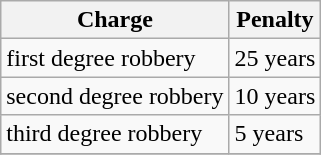<table class="wikitable">
<tr>
<th>Charge</th>
<th>Penalty</th>
</tr>
<tr>
<td>first degree robbery</td>
<td>25 years</td>
</tr>
<tr>
<td>second degree robbery</td>
<td>10 years</td>
</tr>
<tr>
<td>third degree robbery</td>
<td>5 years</td>
</tr>
<tr>
</tr>
</table>
